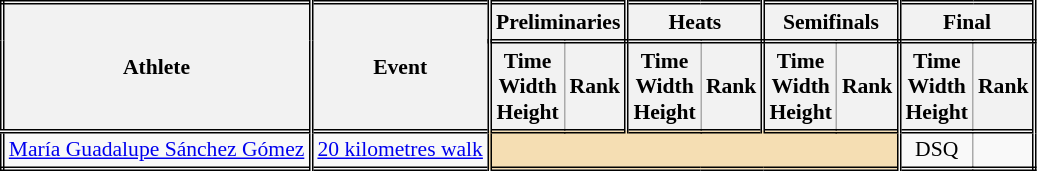<table class=wikitable style="font-size:90%; border: double;">
<tr>
<th rowspan="2" style="border-right:double">Athlete</th>
<th rowspan="2" style="border-right:double">Event</th>
<th colspan="2" style="border-right:double; border-bottom:double;">Preliminaries</th>
<th colspan="2" style="border-right:double; border-bottom:double;">Heats</th>
<th colspan="2" style="border-right:double; border-bottom:double;">Semifinals</th>
<th colspan="2" style="border-right:double; border-bottom:double;">Final</th>
</tr>
<tr>
<th>Time<br>Width<br>Height</th>
<th style="border-right:double">Rank</th>
<th>Time<br>Width<br>Height</th>
<th style="border-right:double">Rank</th>
<th>Time<br>Width<br>Height</th>
<th style="border-right:double">Rank</th>
<th>Time<br>Width<br>Height</th>
<th style="border-right:double">Rank</th>
</tr>
<tr style="border-top: double;">
<td style="border-right:double"><a href='#'>María Guadalupe Sánchez Gómez</a></td>
<td style="border-right:double"><a href='#'>20 kilometres walk</a></td>
<td style="border-right:double" colspan= 6 bgcolor="wheat"></td>
<td align=center>DSQ</td>
<td align=center></td>
</tr>
</table>
